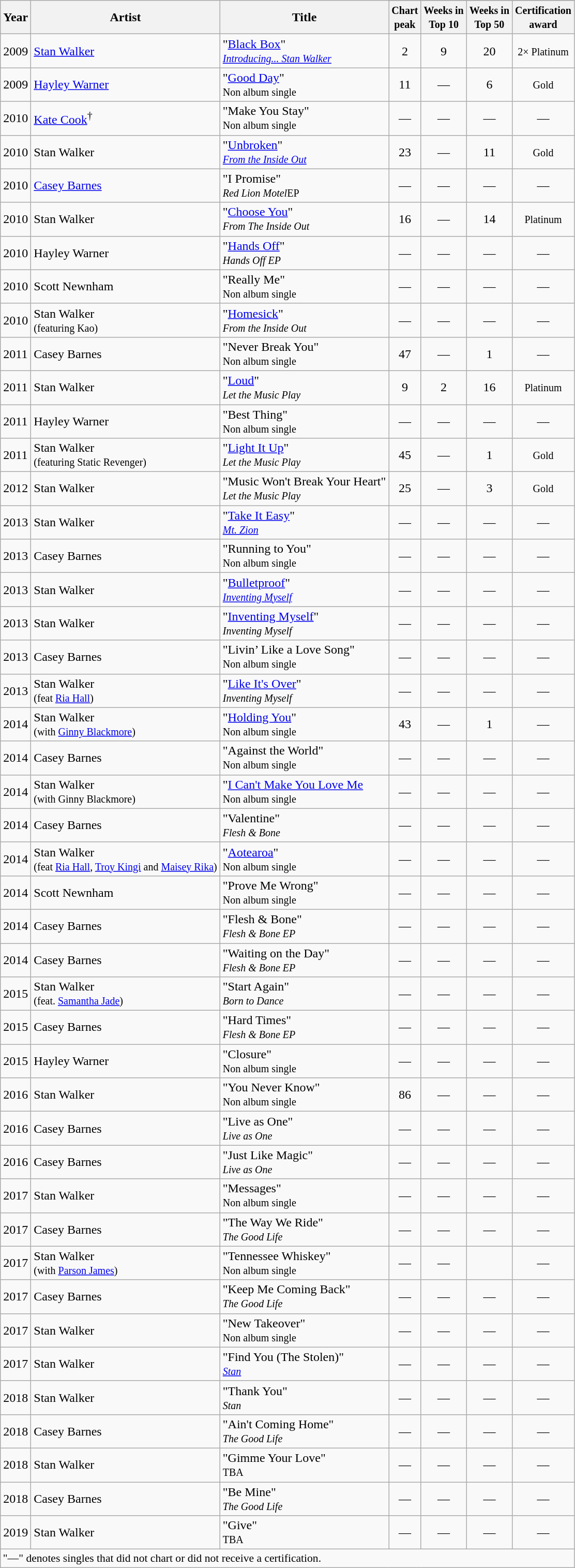<table class="wikitable">
<tr>
<th rowspan="2">Year</th>
<th rowspan="2">Artist</th>
<th rowspan="2">Title</th>
</tr>
<tr>
<th><small>Chart<br>peak</small></th>
<th><small>Weeks in<br>Top 10</small></th>
<th><small>Weeks in<br>Top 50</small></th>
<th><small>Certification<br>award</small></th>
</tr>
<tr>
<td>2009</td>
<td><a href='#'>Stan Walker</a></td>
<td>"<a href='#'>Black Box</a>"<br><small> <em><a href='#'>Introducing... Stan Walker</a></em></small></td>
<td style="text-align:center;">2</td>
<td style="text-align:center;">9</td>
<td style="text-align:center;">20</td>
<td style="text-align:center;"><small>2× Platinum</small></td>
</tr>
<tr>
<td>2009</td>
<td><a href='#'>Hayley Warner</a></td>
<td>"<a href='#'>Good Day</a>"<br><small>Non album single</small></td>
<td style="text-align:center;">11</td>
<td style="text-align:center;">—</td>
<td style="text-align:center;">6</td>
<td style="text-align:center;"><small>Gold</small></td>
</tr>
<tr>
<td>2010</td>
<td><a href='#'>Kate Cook</a><sup>†</sup></td>
<td>"Make You Stay"<br><small>Non album single</small></td>
<td style="text-align:center;">—</td>
<td style="text-align:center;">—</td>
<td style="text-align:center;">—</td>
<td style="text-align:center;">—</td>
</tr>
<tr>
<td>2010</td>
<td>Stan Walker</td>
<td>"<a href='#'>Unbroken</a>"<br><small> <em><a href='#'>From the Inside Out</a></em></small></td>
<td style="text-align:center;">23</td>
<td style="text-align:center;">—</td>
<td style="text-align:center;">11</td>
<td style="text-align:center;"><small>Gold</small></td>
</tr>
<tr>
<td>2010</td>
<td><a href='#'>Casey Barnes</a></td>
<td>"I Promise"<br><small><em>Red Lion Motel</em>EP</small></td>
<td style="text-align:center;">—</td>
<td style="text-align:center;">—</td>
<td style="text-align:center;">—</td>
<td style="text-align:center;">—</td>
</tr>
<tr>
<td>2010</td>
<td>Stan Walker</td>
<td>"<a href='#'>Choose You</a>"<br><small><em>From The Inside Out</em></small></td>
<td style="text-align:center;">16</td>
<td style="text-align:center;">—</td>
<td style="text-align:center;">14</td>
<td style="text-align:center;"><small>Platinum</small></td>
</tr>
<tr>
<td>2010</td>
<td>Hayley Warner</td>
<td>"<a href='#'>Hands Off</a>"<br><small><em>Hands Off EP</em></small></td>
<td style="text-align:center;">—</td>
<td style="text-align:center;">—</td>
<td style="text-align:center;">—</td>
<td style="text-align:center;">—</td>
</tr>
<tr>
<td>2010</td>
<td>Scott Newnham</td>
<td>"Really Me"<br><small>Non album single</small></td>
<td style="text-align:center;">—</td>
<td style="text-align:center;">—</td>
<td style="text-align:center;">—</td>
<td style="text-align:center;">—</td>
</tr>
<tr>
<td>2010</td>
<td>Stan Walker<br><small>(featuring Kao)</small></td>
<td>"<a href='#'>Homesick</a>"<br><small><em>From the Inside Out</em></small></td>
<td style="text-align:center;">—</td>
<td style="text-align:center;">—</td>
<td style="text-align:center;">—</td>
<td style="text-align:center;">—</td>
</tr>
<tr>
<td>2011</td>
<td>Casey Barnes</td>
<td>"Never Break You"<br><small>Non album single</small></td>
<td style="text-align:center;">47</td>
<td style="text-align:center;">—</td>
<td style="text-align:center;">1</td>
<td style="text-align:center;">—</td>
</tr>
<tr>
<td>2011</td>
<td>Stan Walker</td>
<td>"<a href='#'>Loud</a>"<br><small> <em>Let the Music Play</em></small></td>
<td style="text-align:center;">9</td>
<td style="text-align:center;">2</td>
<td style="text-align:center;">16</td>
<td style="text-align:center;"><small>Platinum</small></td>
</tr>
<tr>
<td>2011</td>
<td>Hayley Warner</td>
<td>"Best Thing"<br><small>Non album single</small></td>
<td style="text-align:center;">—</td>
<td style="text-align:center;">—</td>
<td style="text-align:center;">—</td>
<td style="text-align:center;">—</td>
</tr>
<tr>
<td>2011</td>
<td>Stan Walker <br><small>(featuring Static Revenger)</small></td>
<td>"<a href='#'>Light It Up</a>" <br><small> <em>Let the Music Play</em></small></td>
<td style="text-align:center;">45</td>
<td style="text-align:center;">—</td>
<td style="text-align:center;">1</td>
<td style="text-align:center;"><small>Gold</small></td>
</tr>
<tr>
<td>2012</td>
<td>Stan Walker</td>
<td>"Music Won't Break Your Heart" <br><small> <em>Let the Music Play</em></small></td>
<td style="text-align:center;">25</td>
<td style="text-align:center;">—</td>
<td style="text-align:center;">3</td>
<td style="text-align:center;"><small>Gold</small></td>
</tr>
<tr>
<td>2013</td>
<td>Stan Walker</td>
<td>"<a href='#'>Take It Easy</a>" <br><small><em><a href='#'>Mt. Zion</a></em> </small></td>
<td style="text-align:center;">—</td>
<td style="text-align:center;">—</td>
<td style="text-align:center;">—</td>
<td style="text-align:center;">—</td>
</tr>
<tr>
<td>2013</td>
<td>Casey Barnes</td>
<td>"Running to You"<br><small>Non album single</small></td>
<td style="text-align:center;">—</td>
<td style="text-align:center;">—</td>
<td style="text-align:center;">— </td>
<td style="text-align:center;">—</td>
</tr>
<tr>
<td>2013</td>
<td>Stan Walker</td>
<td>"<a href='#'>Bulletproof</a>"<br><small><em><a href='#'>Inventing Myself</a></em></small></td>
<td style="text-align:center;">—</td>
<td style="text-align:center;">—</td>
<td style="text-align:center;">—</td>
<td style="text-align:center;">—</td>
</tr>
<tr>
<td>2013</td>
<td>Stan Walker</td>
<td>"<a href='#'>Inventing Myself</a>"<br><small><em>Inventing Myself</em></small></td>
<td style="text-align:center;">—</td>
<td style="text-align:center;">—</td>
<td style="text-align:center;">—</td>
<td style="text-align:center;">—</td>
</tr>
<tr>
<td>2013</td>
<td>Casey Barnes</td>
<td>"Livin’ Like a Love Song"<br><small>Non album single</small></td>
<td style="text-align:center;">—</td>
<td style="text-align:center;">—</td>
<td style="text-align:center;">—</td>
<td style="text-align:center;">—</td>
</tr>
<tr>
<td>2013</td>
<td>Stan Walker<br><small>(feat <a href='#'>Ria Hall</a>)</small></td>
<td>"<a href='#'>Like It's Over</a>" <br><small><em>Inventing Myself</em></small></td>
<td style="text-align:center;">—</td>
<td style="text-align:center;">—</td>
<td style="text-align:center;">—</td>
<td style="text-align:center;">—</td>
</tr>
<tr>
<td>2014</td>
<td>Stan Walker<br><small>(with <a href='#'>Ginny Blackmore</a>)</small></td>
<td>"<a href='#'>Holding You</a>"<br><small>Non album single</small></td>
<td style="text-align:center;">43</td>
<td style="text-align:center;">—</td>
<td style="text-align:center;">1</td>
<td style="text-align:center;">—</td>
</tr>
<tr>
<td>2014</td>
<td>Casey Barnes</td>
<td>"Against the World"<br><small>Non album single</small></td>
<td style="text-align:center;">—</td>
<td style="text-align:center;">—</td>
<td style="text-align:center;">—</td>
<td style="text-align:center;">—</td>
</tr>
<tr>
<td>2014</td>
<td>Stan Walker<br><small>(with Ginny Blackmore)</small></td>
<td>"<a href='#'>I Can't Make You Love Me</a><br><small>Non album single</small></td>
<td style="text-align:center;">—</td>
<td style="text-align:center;">—</td>
<td style="text-align:center;">—</td>
<td style="text-align:center;">—</td>
</tr>
<tr>
<td>2014</td>
<td>Casey Barnes</td>
<td>"Valentine"<br><small><em>Flesh & Bone</em></small></td>
<td style="text-align:center;">—</td>
<td style="text-align:center;">—</td>
<td style="text-align:center;">—</td>
<td style="text-align:center;">—</td>
</tr>
<tr>
<td>2014</td>
<td>Stan Walker<br><small>(feat <a href='#'>Ria Hall</a>, <a href='#'>Troy Kingi</a> and <a href='#'>Maisey Rika</a>)</small></td>
<td>"<a href='#'>Aotearoa</a>" <br><small>Non album single</small></td>
<td style="text-align:center;">—</td>
<td style="text-align:center;">—</td>
<td style="text-align:center;">—</td>
<td style="text-align:center;">—</td>
</tr>
<tr>
<td>2014</td>
<td>Scott Newnham</td>
<td>"Prove Me Wrong"<br><small>Non album single</small></td>
<td style="text-align:center;">—</td>
<td style="text-align:center;">—</td>
<td style="text-align:center;">—</td>
<td style="text-align:center;">—</td>
</tr>
<tr>
<td>2014</td>
<td>Casey Barnes</td>
<td>"Flesh  & Bone"<br><small><em>Flesh & Bone EP</em></small></td>
<td style="text-align:center;">—</td>
<td style="text-align:center;">—</td>
<td style="text-align:center;">—</td>
<td style="text-align:center;">—</td>
</tr>
<tr>
<td>2014</td>
<td>Casey Barnes</td>
<td>"Waiting on the Day"<br><small><em>Flesh & Bone EP</em></small></td>
<td style="text-align:center;">—</td>
<td style="text-align:center;">—</td>
<td style="text-align:center;">—</td>
<td style="text-align:center;">—</td>
</tr>
<tr>
<td>2015</td>
<td>Stan Walker<br><small>(feat. <a href='#'>Samantha Jade</a>)</small></td>
<td>"Start Again"<br><small><em>Born to Dance</em></small></td>
<td style="text-align:center;">—</td>
<td style="text-align:center;">—</td>
<td style="text-align:center;">—</td>
<td style="text-align:center;">—</td>
</tr>
<tr>
<td>2015</td>
<td>Casey Barnes</td>
<td>"Hard Times"<br><small><em>Flesh & Bone EP</em></small></td>
<td style="text-align:center;">—</td>
<td style="text-align:center;">—</td>
<td style="text-align:center;">—</td>
<td style="text-align:center;">—</td>
</tr>
<tr>
<td>2015</td>
<td>Hayley Warner</td>
<td>"Closure"<br><small>Non album single</small></td>
<td style="text-align:center;">—</td>
<td style="text-align:center;">—</td>
<td style="text-align:center;">—</td>
<td style="text-align:center;">—</td>
</tr>
<tr>
<td>2016</td>
<td>Stan Walker</td>
<td>"You Never Know"<br><small>Non album single</small></td>
<td style="text-align:center;">86</td>
<td style="text-align:center;">—</td>
<td style="text-align:center;">—</td>
<td style="text-align:center;">—</td>
</tr>
<tr>
<td>2016</td>
<td>Casey Barnes</td>
<td>"Live as One"<br><small><em>Live as One</em></small></td>
<td style="text-align:center;">—</td>
<td style="text-align:center;">—</td>
<td style="text-align:center;">—</td>
<td style="text-align:center;">—</td>
</tr>
<tr>
<td>2016</td>
<td>Casey Barnes</td>
<td>"Just Like Magic"<br><small><em>Live as One</em></small></td>
<td style="text-align:center;">—</td>
<td style="text-align:center;">—</td>
<td style="text-align:center;">—</td>
<td style="text-align:center;">—</td>
</tr>
<tr>
<td>2017</td>
<td>Stan Walker</td>
<td>"Messages"<br><small>Non album single</small></td>
<td style="text-align:center;">—</td>
<td style="text-align:center;">—</td>
<td style="text-align:center;">—</td>
<td style="text-align:center;">—</td>
</tr>
<tr>
<td>2017</td>
<td>Casey Barnes</td>
<td>"The Way We Ride"<br><small><em>The Good Life</em></small></td>
<td style="text-align:center;">—</td>
<td style="text-align:center;">—</td>
<td style="text-align:center;">—</td>
<td style="text-align:center;">—</td>
</tr>
<tr>
<td>2017</td>
<td>Stan Walker<br><small>(with <a href='#'>Parson James</a>)</small></td>
<td>"Tennessee Whiskey"<br><small>Non album single</small></td>
<td style="text-align:center;">—</td>
<td style="text-align:center;">—</td>
<td style="text-align:center;"></td>
<td style="text-align:center;">—</td>
</tr>
<tr>
<td>2017</td>
<td>Casey Barnes</td>
<td>"Keep Me Coming Back"<br><small><em>The Good Life</em></small></td>
<td style="text-align:center;">—</td>
<td style="text-align:center;">—</td>
<td style="text-align:center;">—</td>
<td style="text-align:center;">—</td>
</tr>
<tr>
<td>2017</td>
<td>Stan Walker</td>
<td>"New Takeover"<br><small>Non album single</small></td>
<td style="text-align:center;">—</td>
<td style="text-align:center;">—</td>
<td style="text-align:center;">—</td>
<td style="text-align:center;">—</td>
</tr>
<tr>
<td>2017</td>
<td>Stan Walker</td>
<td>"Find You (The Stolen)"<br><small><em><a href='#'>Stan</a></em></small></td>
<td style="text-align:center;">—</td>
<td style="text-align:center;">—</td>
<td style="text-align:center;">—</td>
<td style="text-align:center;">—</td>
</tr>
<tr>
<td>2018</td>
<td>Stan Walker</td>
<td>"Thank You"<br><small><em>Stan</em></small></td>
<td style="text-align:center;">—</td>
<td style="text-align:center;">—</td>
<td style="text-align:center;">—</td>
<td style="text-align:center;">—</td>
</tr>
<tr>
<td>2018</td>
<td>Casey Barnes</td>
<td>"Ain't Coming Home"<br><small><em>The Good Life</em></small></td>
<td style="text-align:center;">—</td>
<td style="text-align:center;">—</td>
<td style="text-align:center;">—</td>
<td style="text-align:center;">—</td>
</tr>
<tr>
<td>2018</td>
<td>Stan Walker</td>
<td>"Gimme Your Love"<br><small>TBA</small></td>
<td style="text-align:center;">—</td>
<td style="text-align:center;">—</td>
<td style="text-align:center;">—</td>
<td style="text-align:center;">—</td>
</tr>
<tr>
<td>2018</td>
<td>Casey Barnes</td>
<td>"Be Mine"<br><small><em>The Good Life</em></small></td>
<td style="text-align:center;">—</td>
<td style="text-align:center;">—</td>
<td style="text-align:center;">—</td>
<td style="text-align:center;">—</td>
</tr>
<tr>
<td>2019</td>
<td>Stan Walker</td>
<td>"Give"<br><small>TBA</small></td>
<td style="text-align:center;">—</td>
<td style="text-align:center;">—</td>
<td style="text-align:center;">—</td>
<td style="text-align:center;">—</td>
</tr>
<tr>
<td colspan="7" style="font-size:90%" style="text-align:center;">"—" denotes singles that did not chart or did not receive a certification.</td>
</tr>
</table>
